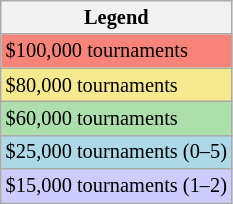<table class="wikitable" style="font-size:85%;">
<tr>
<th>Legend</th>
</tr>
<tr style="background:#f88379;">
<td>$100,000 tournaments</td>
</tr>
<tr style="background:#f7e98e;">
<td>$80,000 tournaments</td>
</tr>
<tr style="background:#addfad;">
<td>$60,000 tournaments</td>
</tr>
<tr style="background:lightblue;">
<td>$25,000 tournaments (0–5)</td>
</tr>
<tr style="background:#ccf;">
<td>$15,000 tournaments (1–2)</td>
</tr>
</table>
